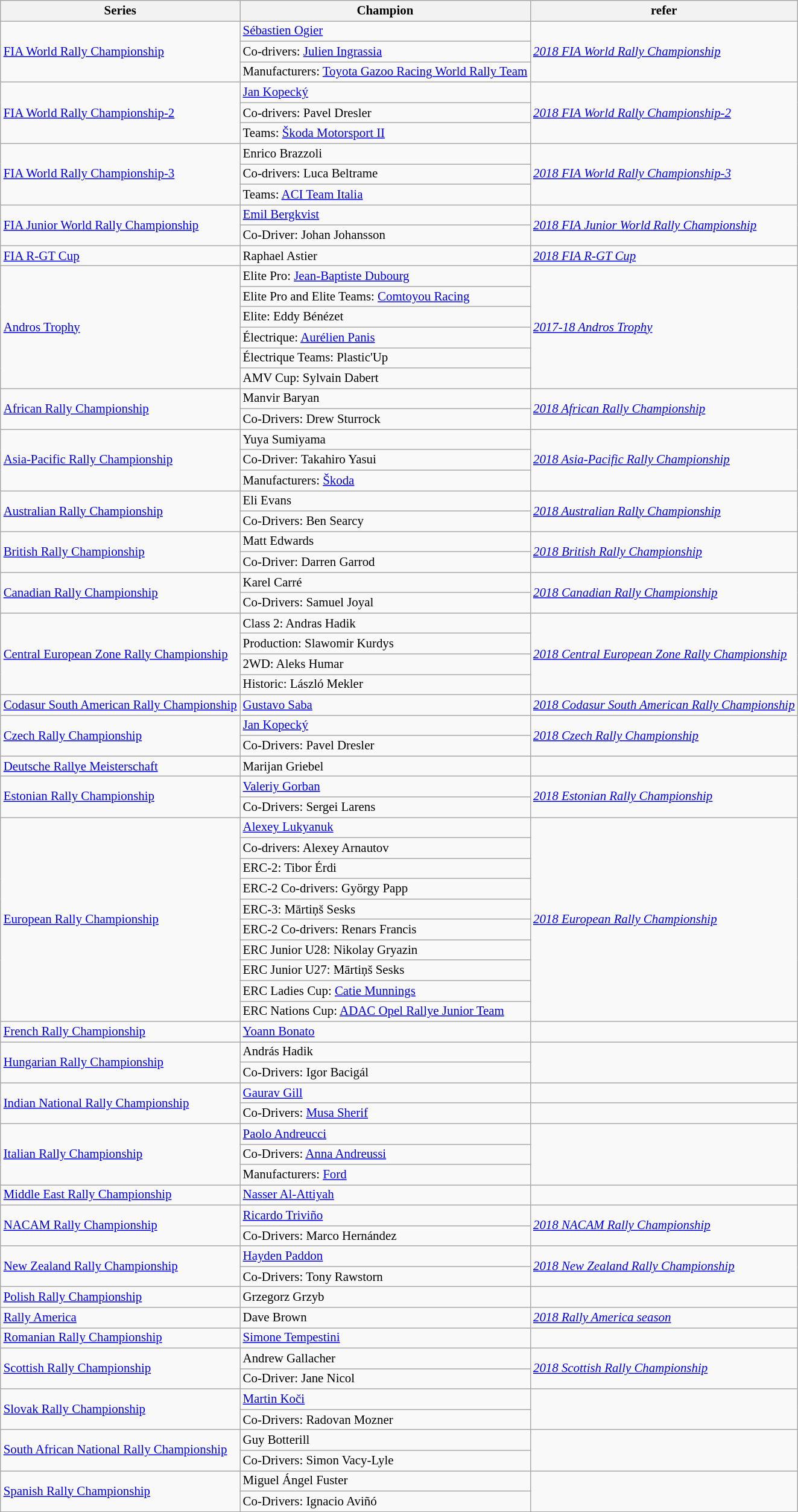<table class="wikitable" style="font-size:87%">
<tr font-weight:bold">
<th>Series</th>
<th>Champion</th>
<th>refer</th>
</tr>
<tr>
<td rowspan="3"><a href='#'>FIA World Rally Championship</a></td>
<td> <a href='#'>Sébastien Ogier</a></td>
<td rowspan="3"><em><a href='#'>2018 FIA World Rally Championship</a></em></td>
</tr>
<tr>
<td>Co-drivers:  <a href='#'>Julien Ingrassia</a></td>
</tr>
<tr>
<td>Manufacturers:  <a href='#'>Toyota Gazoo Racing World Rally Team</a></td>
</tr>
<tr>
<td rowspan="3"><a href='#'>FIA World Rally Championship-2</a></td>
<td> <a href='#'>Jan Kopecký</a></td>
<td rowspan="3"><em><a href='#'>2018 FIA World Rally Championship-2</a></em></td>
</tr>
<tr>
<td>Co-drivers:  Pavel Dresler</td>
</tr>
<tr>
<td>Teams:  <a href='#'>Škoda Motorsport II</a></td>
</tr>
<tr>
<td rowspan="3"><a href='#'>FIA World Rally Championship-3</a></td>
<td> Enrico Brazzoli</td>
<td rowspan="3"><em><a href='#'>2018 FIA World Rally Championship-3</a></em></td>
</tr>
<tr>
<td>Co-drivers:  Luca Beltrame</td>
</tr>
<tr>
<td>Teams:  <a href='#'>ACI Team Italia</a></td>
</tr>
<tr>
<td rowspan="2"><a href='#'>FIA Junior World Rally Championship</a></td>
<td> <a href='#'>Emil Bergkvist</a></td>
<td rowspan="2"><em><a href='#'>2018 FIA Junior World Rally Championship</a></em></td>
</tr>
<tr>
<td>Co-Driver:  Johan Johansson</td>
</tr>
<tr>
<td><a href='#'>FIA R-GT Cup</a></td>
<td> Raphael Astier</td>
<td><em><a href='#'>2018 FIA R-GT Cup</a></em></td>
</tr>
<tr>
<td rowspan="6"><a href='#'>Andros Trophy</a></td>
<td>Elite Pro:  <a href='#'>Jean-Baptiste Dubourg</a></td>
<td rowspan="6"><em><a href='#'>2017-18 Andros Trophy</a></em></td>
</tr>
<tr>
<td>Elite Pro and Elite Teams:  <a href='#'>Comtoyou Racing</a></td>
</tr>
<tr>
<td>Elite:  Eddy Bénézet</td>
</tr>
<tr>
<td>Électrique:  <a href='#'>Aurélien Panis</a></td>
</tr>
<tr>
<td>Électrique Teams:  Plastic'Up</td>
</tr>
<tr>
<td>AMV Cup:  Sylvain Dabert</td>
</tr>
<tr>
<td rowspan=2><a href='#'>African Rally Championship</a></td>
<td> Manvir Baryan</td>
<td rowspan=2><em><a href='#'>2018 African Rally Championship</a></em></td>
</tr>
<tr>
<td>Co-Drivers:  Drew Sturrock</td>
</tr>
<tr>
<td rowspan="3"><a href='#'>Asia-Pacific Rally Championship</a></td>
<td> Yuya Sumiyama</td>
<td rowspan="3"><em><a href='#'>2018 Asia-Pacific Rally Championship</a></em></td>
</tr>
<tr>
<td>Co-Driver:  Takahiro Yasui</td>
</tr>
<tr>
<td>Manufacturers:  <a href='#'>Škoda</a></td>
</tr>
<tr>
<td rowspan=2><a href='#'>Australian Rally Championship</a></td>
<td> Eli Evans</td>
<td rowspan=2><em><a href='#'>2018 Australian Rally Championship</a></em></td>
</tr>
<tr>
<td>Co-Drivers:  Ben Searcy</td>
</tr>
<tr>
<td rowspan="2"><a href='#'>British Rally Championship</a></td>
<td> Matt Edwards</td>
<td rowspan="2"><em><a href='#'>2018 British Rally Championship</a></em></td>
</tr>
<tr>
<td>Co-Driver:  Darren Garrod</td>
</tr>
<tr>
<td rowspan=2><a href='#'>Canadian Rally Championship</a></td>
<td> Karel Carré</td>
<td rowspan=2><em><a href='#'>2018 Canadian Rally Championship</a></em></td>
</tr>
<tr>
<td>Co-Drivers:  Samuel Joyal</td>
</tr>
<tr>
<td rowspan=4><a href='#'>Central European Zone Rally Championship</a></td>
<td>Class 2:  Andras Hadik</td>
<td rowspan=4><em><a href='#'>2018 Central European Zone Rally Championship</a></em></td>
</tr>
<tr>
<td>Production:  Slawomir Kurdys</td>
</tr>
<tr>
<td>2WD:  Aleks Humar</td>
</tr>
<tr>
<td>Historic:  László Mekler</td>
</tr>
<tr>
<td><a href='#'>Codasur South American Rally Championship</a></td>
<td> <a href='#'>Gustavo Saba</a></td>
<td><em><a href='#'>2018 Codasur South American Rally Championship</a></em></td>
</tr>
<tr>
<td rowspan=2><a href='#'>Czech Rally Championship</a></td>
<td> <a href='#'>Jan Kopecký</a></td>
<td rowspan=2><em><a href='#'>2018 Czech Rally Championship</a></em></td>
</tr>
<tr>
<td>Co-Drivers:  Pavel Dresler</td>
</tr>
<tr>
<td><a href='#'>Deutsche Rallye Meisterschaft</a></td>
<td> Marijan Griebel</td>
<td></td>
</tr>
<tr>
<td rowspan=2><a href='#'>Estonian Rally Championship</a></td>
<td> <a href='#'>Valeriy Gorban</a></td>
<td rowspan=2><em><a href='#'>2018 Estonian Rally Championship</a></em></td>
</tr>
<tr>
<td>Co-Drivers:  Sergei Larens</td>
</tr>
<tr>
<td rowspan="10"><a href='#'>European Rally Championship</a></td>
<td> <a href='#'>Alexey Lukyanuk</a></td>
<td rowspan="10"><em><a href='#'>2018 European Rally Championship</a></em></td>
</tr>
<tr>
<td>Co-drivers:  Alexey Arnautov</td>
</tr>
<tr>
<td>ERC-2:  Tibor Érdi</td>
</tr>
<tr>
<td>ERC-2 Co-drivers:  György Papp</td>
</tr>
<tr>
<td>ERC-3:  Mārtiņš Sesks</td>
</tr>
<tr>
<td>ERC-2 Co-drivers:  Renars Francis</td>
</tr>
<tr>
<td>ERC Junior U28:  Nikolay Gryazin</td>
</tr>
<tr>
<td>ERC Junior U27:  Mārtiņš Sesks</td>
</tr>
<tr>
<td>ERC Ladies Cup:  <a href='#'>Catie Munnings</a></td>
</tr>
<tr>
<td>ERC Nations Cup:  <a href='#'>ADAC Opel Rallye Junior Team</a></td>
</tr>
<tr>
<td><a href='#'>French Rally Championship</a></td>
<td> <a href='#'>Yoann Bonato</a></td>
<td></td>
</tr>
<tr>
<td rowspan=2><a href='#'>Hungarian Rally Championship</a></td>
<td> András Hadik</td>
<td rowspan=2></td>
</tr>
<tr>
<td>Co-Drivers:  Igor Bacigál</td>
</tr>
<tr>
<td rowspan=2><a href='#'>Indian National Rally Championship</a></td>
<td> <a href='#'>Gaurav Gill</a></td>
<td></td>
</tr>
<tr>
<td>Co-Drivers:  <a href='#'>Musa Sherif</a></td>
</tr>
<tr>
<td rowspan=3><a href='#'>Italian Rally Championship</a></td>
<td> <a href='#'>Paolo Andreucci</a></td>
<td rowspan=3></td>
</tr>
<tr>
<td>Co-Drivers:  <a href='#'>Anna Andreussi</a></td>
</tr>
<tr>
<td>Manufacturers:  <a href='#'>Ford</a></td>
</tr>
<tr>
<td><a href='#'>Middle East Rally Championship</a></td>
<td> <a href='#'>Nasser Al-Attiyah</a></td>
<td></td>
</tr>
<tr>
<td rowspan=2><a href='#'>NACAM Rally Championship</a></td>
<td> <a href='#'>Ricardo Triviño</a></td>
<td rowspan=2><em><a href='#'>2018 NACAM Rally Championship</a></em></td>
</tr>
<tr>
<td>Co-Drivers:  Marco Hernández</td>
</tr>
<tr>
<td rowspan=2><a href='#'>New Zealand Rally Championship</a></td>
<td> <a href='#'>Hayden Paddon</a></td>
<td rowspan=2><em><a href='#'>2018 New Zealand Rally Championship</a></em></td>
</tr>
<tr>
<td>Co-Drivers:  Tony Rawstorn</td>
</tr>
<tr>
<td><a href='#'>Polish Rally Championship</a></td>
<td> Grzegorz Grzyb</td>
<td></td>
</tr>
<tr>
<td><a href='#'>Rally America</a></td>
<td> Dave Brown</td>
<td><em><a href='#'>2018 Rally America season</a></em></td>
</tr>
<tr>
<td><a href='#'>Romanian Rally Championship</a></td>
<td> <a href='#'>Simone Tempestini</a></td>
<td></td>
</tr>
<tr>
<td rowspan="2"><a href='#'>Scottish Rally Championship</a></td>
<td> Andrew Gallacher</td>
<td rowspan="2"><em><a href='#'>2018 Scottish Rally Championship</a></em></td>
</tr>
<tr>
<td>Co-Driver:  Jane Nicol</td>
</tr>
<tr>
<td rowspan=2><a href='#'>Slovak Rally Championship</a></td>
<td> <a href='#'>Martin Koči</a></td>
<td rowspan=2></td>
</tr>
<tr>
<td>Co-Drivers:  Radovan Mozner</td>
</tr>
<tr>
<td rowspan=2><a href='#'>South African National Rally Championship</a></td>
<td> Guy Botterill</td>
<td rowspan=2></td>
</tr>
<tr>
<td>Co-Drivers:  Simon Vacy-Lyle</td>
</tr>
<tr>
<td rowspan=2><a href='#'>Spanish Rally Championship</a></td>
<td> Miguel Ángel Fuster</td>
<td rowspan=2></td>
</tr>
<tr>
<td>Co-Drivers:  Ignacio Aviñó</td>
</tr>
</table>
